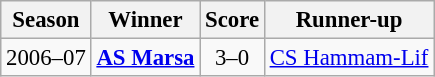<table class="wikitable" style="text-align: center; font-size:95%">
<tr>
<th>Season</th>
<th>Winner</th>
<th>Score</th>
<th>Runner-up</th>
</tr>
<tr>
<td>2006–07</td>
<td><strong><a href='#'>AS Marsa</a></strong></td>
<td>3–0</td>
<td><a href='#'>CS Hammam-Lif</a></td>
</tr>
</table>
